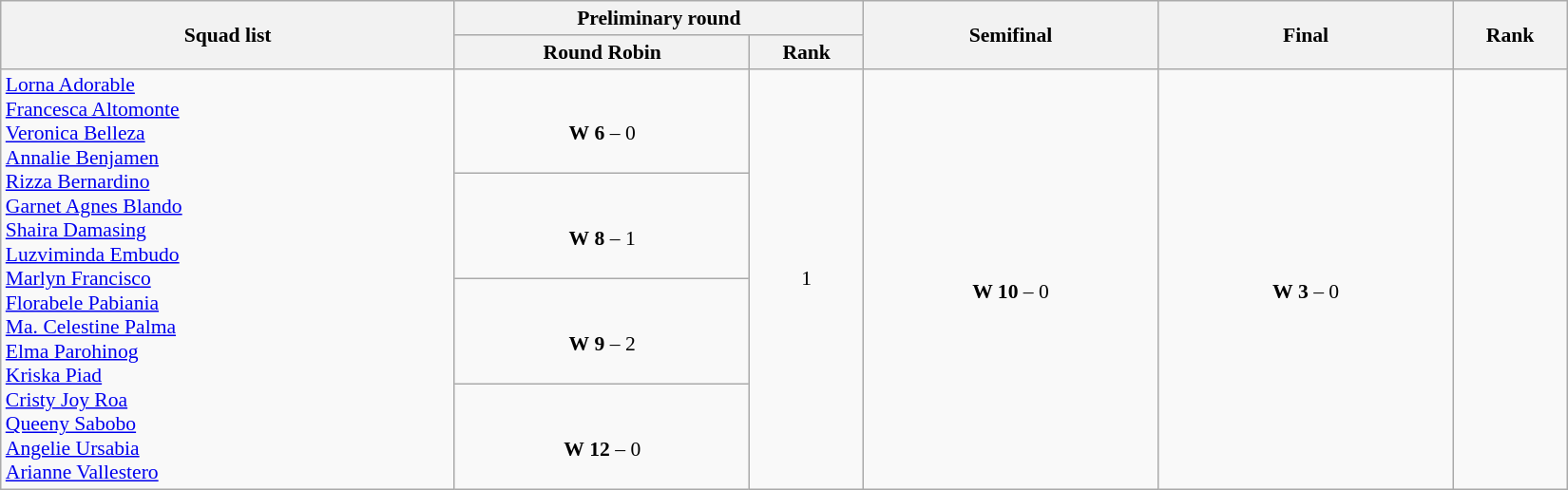<table class="wikitable" width="87%" style="text-align:left; font-size:90%">
<tr>
<th rowspan="2" width="20%">Squad list</th>
<th colspan="2">Preliminary round</th>
<th rowspan="2" width="13%">Semifinal</th>
<th rowspan="2" width="13%">Final</th>
<th rowspan="2" width="5%">Rank</th>
</tr>
<tr>
<th width="13%">Round Robin</th>
<th width="5%">Rank</th>
</tr>
<tr>
<td rowspan=4><a href='#'>Lorna Adorable</a><br><a href='#'>Francesca Altomonte</a><br><a href='#'>Veronica Belleza</a><br><a href='#'>Annalie Benjamen</a><br><a href='#'>Rizza Bernardino</a><br><a href='#'>Garnet Agnes Blando</a><br><a href='#'>Shaira Damasing</a><br><a href='#'>Luzviminda Embudo</a><br><a href='#'>Marlyn Francisco</a><br><a href='#'>Florabele Pabiania</a><br><a href='#'>Ma. Celestine Palma</a><br><a href='#'>Elma Parohinog</a><br><a href='#'>Kriska Piad</a><br><a href='#'>Cristy Joy Roa</a><br><a href='#'>Queeny Sabobo</a><br><a href='#'>Angelie Ursabia</a><br><a href='#'>Arianne Vallestero</a></td>
<td style="text-align:center;"><br> <strong>W</strong> <strong>6</strong> – 0</td>
<td rowspan=4 align=center>1 <strong></strong></td>
<td rowspan=4 align=center><br> <strong>W 10</strong> – 0</td>
<td rowspan=4 align=center><br> <strong>W</strong> <strong>3</strong> – 0</td>
<td rowspan=4 align=center></td>
</tr>
<tr>
<td style="text-align:center;"><br> <strong>W</strong> <strong>8</strong> – 1</td>
</tr>
<tr>
<td style="text-align:center;"><br> <strong>W</strong> <strong>9</strong> – 2</td>
</tr>
<tr>
<td style="text-align:center;"><br> <strong>W</strong> <strong>12</strong> – 0</td>
</tr>
</table>
